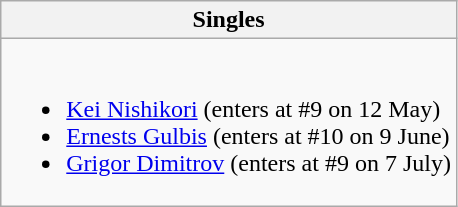<table class="wikitable collapsible collapsed">
<tr>
<th><strong>Singles</strong></th>
</tr>
<tr>
<td><br><ul><li> <a href='#'>Kei Nishikori</a> (enters at #9 on 12 May)</li><li> <a href='#'>Ernests Gulbis</a> (enters at #10 on 9 June)</li><li> <a href='#'>Grigor Dimitrov</a> (enters at #9 on 7 July)</li></ul></td>
</tr>
</table>
